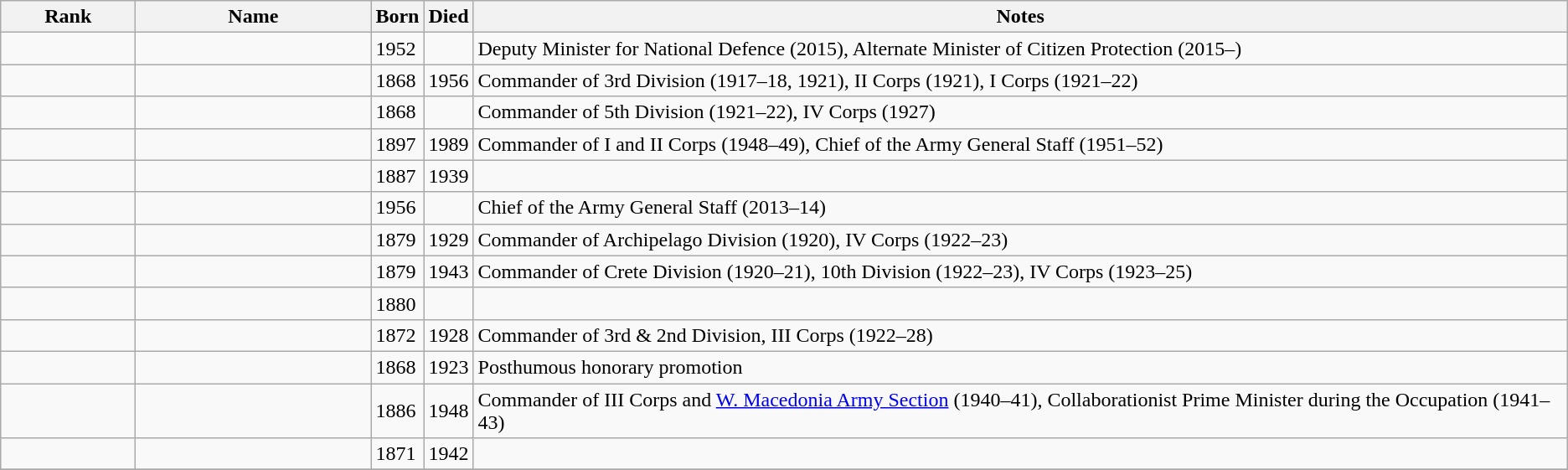<table class="wikitable sortable">
<tr>
<th width="100">Rank</th>
<th width="180">Name</th>
<th width="30">Born</th>
<th width="30">Died</th>
<th>Notes</th>
</tr>
<tr>
<td></td>
<td></td>
<td>1952</td>
<td></td>
<td>Deputy Minister for National Defence (2015), Alternate Minister of Citizen Protection (2015–)</td>
</tr>
<tr>
<td></td>
<td></td>
<td>1868</td>
<td>1956</td>
<td>Commander of 3rd Division (1917–18, 1921), II Corps (1921), I Corps (1921–22)</td>
</tr>
<tr>
<td></td>
<td></td>
<td>1868</td>
<td></td>
<td>Commander of 5th Division (1921–22), IV Corps (1927)</td>
</tr>
<tr>
<td></td>
<td></td>
<td>1897</td>
<td>1989</td>
<td>Commander of I and II Corps (1948–49), Chief of the Army General Staff (1951–52)</td>
</tr>
<tr>
<td></td>
<td></td>
<td>1887</td>
<td>1939</td>
<td></td>
</tr>
<tr>
<td></td>
<td></td>
<td>1956</td>
<td></td>
<td>Chief of the Army General Staff (2013–14)</td>
</tr>
<tr>
<td></td>
<td></td>
<td>1879</td>
<td>1929</td>
<td>Commander of Archipelago Division (1920), IV Corps (1922–23)</td>
</tr>
<tr>
<td></td>
<td></td>
<td>1879</td>
<td>1943</td>
<td>Commander of Crete Division (1920–21), 10th Division (1922–23), IV Corps (1923–25)</td>
</tr>
<tr>
<td></td>
<td></td>
<td>1880</td>
<td></td>
<td></td>
</tr>
<tr>
<td></td>
<td></td>
<td>1872</td>
<td>1928</td>
<td>Commander of 3rd & 2nd Division, III Corps (1922–28)</td>
</tr>
<tr>
<td></td>
<td></td>
<td>1868</td>
<td>1923</td>
<td>Posthumous honorary promotion</td>
</tr>
<tr>
<td></td>
<td></td>
<td>1886</td>
<td>1948</td>
<td>Commander of III Corps and <a href='#'>W. Macedonia Army Section</a> (1940–41), Collaborationist Prime Minister during the Occupation (1941–43)</td>
</tr>
<tr>
<td></td>
<td></td>
<td>1871</td>
<td>1942</td>
<td></td>
</tr>
<tr>
</tr>
</table>
